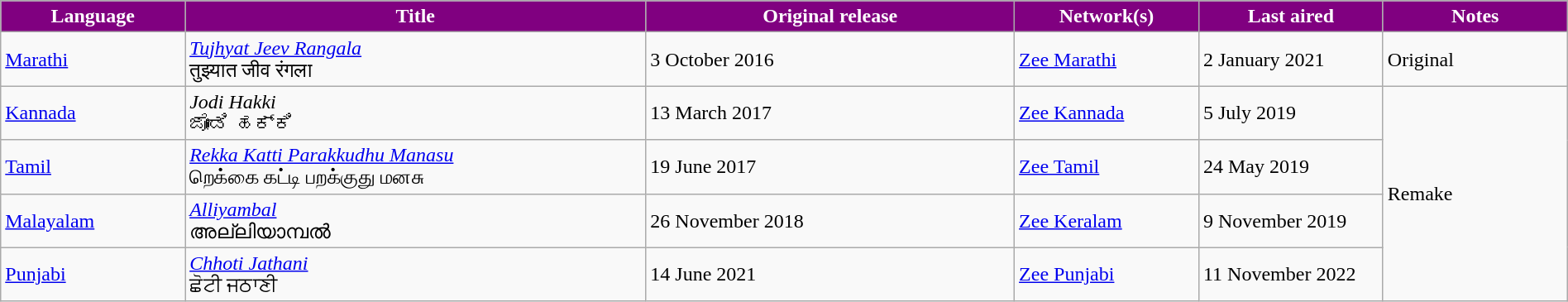<table class="wikitable" style="width: 100%;">
<tr style="color:white">
<th style="background:Purple; width:10%;">Language</th>
<th style="background:Purple; width:25%;">Title</th>
<th style="background:Purple; width:20%;">Original release</th>
<th style="background:Purple; width:10%;">Network(s)</th>
<th style="background:Purple; width:10%;">Last aired</th>
<th style="background:Purple; width:10%;">Notes</th>
</tr>
<tr>
<td><a href='#'>Marathi</a></td>
<td><em><a href='#'>Tujhyat Jeev Rangala</a></em> <br> तुझ्यात जीव रंगला</td>
<td>3 October 2016</td>
<td><a href='#'>Zee Marathi</a></td>
<td>2 January 2021</td>
<td>Original</td>
</tr>
<tr>
<td><a href='#'>Kannada</a></td>
<td><em>Jodi Hakki</em> <br> ಜೋಡಿ ಹಕ್ಕಿ</td>
<td>13 March 2017</td>
<td><a href='#'>Zee Kannada</a></td>
<td>5 July 2019</td>
<td rowspan="4">Remake</td>
</tr>
<tr>
<td><a href='#'>Tamil</a></td>
<td><em><a href='#'>Rekka Katti Parakkudhu Manasu</a></em> <br> றெக்கை கட்டி பறக்குது மனசு</td>
<td>19 June 2017</td>
<td><a href='#'>Zee Tamil</a></td>
<td>24 May 2019</td>
</tr>
<tr>
<td><a href='#'>Malayalam</a></td>
<td><em><a href='#'>Alliyambal</a></em> <br> അല്ലിയാമ്പൽ</td>
<td>26 November 2018</td>
<td><a href='#'>Zee Keralam</a></td>
<td>9 November 2019</td>
</tr>
<tr>
<td><a href='#'>Punjabi</a></td>
<td><em><a href='#'>Chhoti Jathani</a></em> <br> ਛੋਟੀ ਜਠਾਣੀ</td>
<td>14 June 2021</td>
<td><a href='#'>Zee Punjabi</a></td>
<td>11 November 2022</td>
</tr>
</table>
